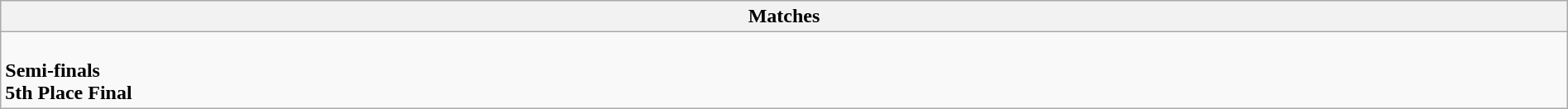<table class="wikitable collapsible collapsed" style="width:100%;">
<tr>
<th>Matches</th>
</tr>
<tr>
<td><br><strong>Semi-finals</strong>

<br><strong>5th Place Final</strong>
</td>
</tr>
</table>
